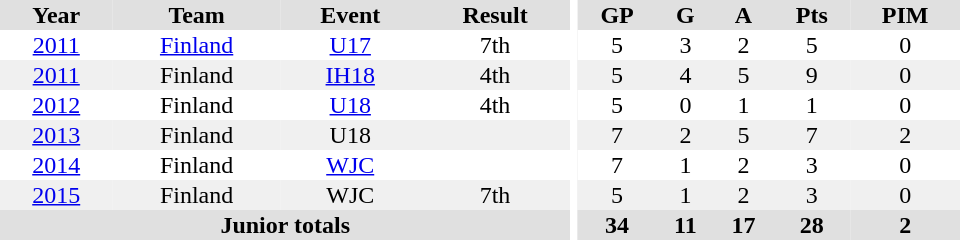<table border="0" cellpadding="1" cellspacing="0" ID="Table3" style="text-align:center; width:40em">
<tr ALIGN="center" bgcolor="#e0e0e0">
<th>Year</th>
<th>Team</th>
<th>Event</th>
<th>Result</th>
<th rowspan="99" bgcolor="#ffffff"></th>
<th>GP</th>
<th>G</th>
<th>A</th>
<th>Pts</th>
<th>PIM</th>
</tr>
<tr>
<td><a href='#'>2011</a></td>
<td><a href='#'>Finland</a></td>
<td><a href='#'>U17</a></td>
<td>7th</td>
<td>5</td>
<td>3</td>
<td>2</td>
<td>5</td>
<td>0</td>
</tr>
<tr bgcolor="#f0f0f0">
<td><a href='#'>2011</a></td>
<td>Finland</td>
<td><a href='#'>IH18</a></td>
<td>4th</td>
<td>5</td>
<td>4</td>
<td>5</td>
<td>9</td>
<td>0</td>
</tr>
<tr>
<td><a href='#'>2012</a></td>
<td>Finland</td>
<td><a href='#'>U18</a></td>
<td>4th</td>
<td>5</td>
<td>0</td>
<td>1</td>
<td>1</td>
<td>0</td>
</tr>
<tr bgcolor="#f0f0f0">
<td><a href='#'>2013</a></td>
<td>Finland</td>
<td>U18</td>
<td></td>
<td>7</td>
<td>2</td>
<td>5</td>
<td>7</td>
<td>2</td>
</tr>
<tr>
<td><a href='#'>2014</a></td>
<td>Finland</td>
<td><a href='#'>WJC</a></td>
<td></td>
<td>7</td>
<td>1</td>
<td>2</td>
<td>3</td>
<td>0</td>
</tr>
<tr bgcolor="#f0f0f0">
<td><a href='#'>2015</a></td>
<td>Finland</td>
<td>WJC</td>
<td>7th</td>
<td>5</td>
<td>1</td>
<td>2</td>
<td>3</td>
<td>0</td>
</tr>
<tr bgcolor="#e0e0e0">
<th colspan="4">Junior totals</th>
<th>34</th>
<th>11</th>
<th>17</th>
<th>28</th>
<th>2</th>
</tr>
</table>
